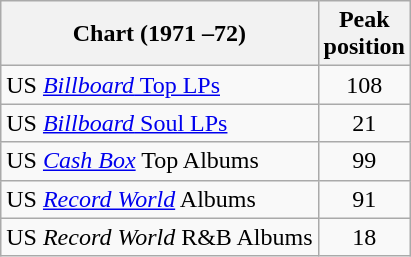<table class="wikitable">
<tr>
<th>Chart (1971 –72)</th>
<th>Peak<br>position</th>
</tr>
<tr>
<td>US <a href='#'><em>Billboard</em> Top LPs</a></td>
<td align="center">108</td>
</tr>
<tr>
<td>US <a href='#'><em>Billboard</em> Soul LPs</a></td>
<td align="center">21</td>
</tr>
<tr>
<td>US <em><a href='#'>Cash Box</a></em> Top Albums</td>
<td align="center">99</td>
</tr>
<tr>
<td>US <em><a href='#'>Record World</a></em> Albums</td>
<td align="center">91</td>
</tr>
<tr>
<td>US <em>Record World</em> R&B Albums</td>
<td align="center">18</td>
</tr>
</table>
